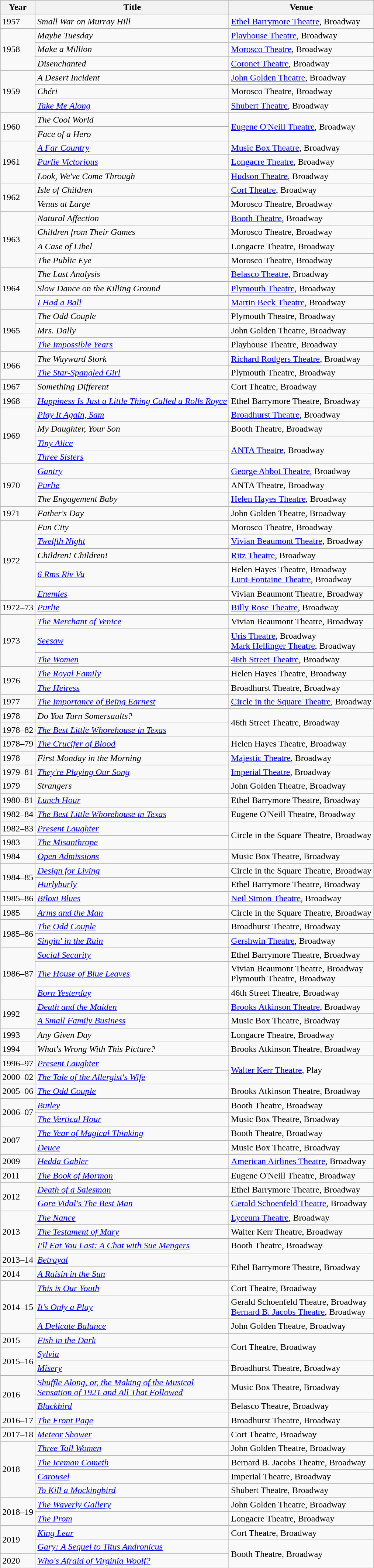<table class="wikitable sortable">
<tr>
<th>Year</th>
<th>Title</th>
<th>Venue</th>
</tr>
<tr>
<td>1957</td>
<td><em>Small War on Murray Hill</em></td>
<td><a href='#'>Ethel Barrymore Theatre</a>, Broadway</td>
</tr>
<tr>
<td rowspan=3>1958</td>
<td><em>Maybe Tuesday</em></td>
<td><a href='#'>Playhouse Theatre</a>, Broadway</td>
</tr>
<tr>
<td><em>Make a Million</em></td>
<td><a href='#'>Morosco Theatre</a>, Broadway</td>
</tr>
<tr>
<td><em>Disenchanted</em></td>
<td><a href='#'>Coronet Theatre</a>, Broadway</td>
</tr>
<tr>
<td rowspan=3>1959</td>
<td><em>A Desert Incident</em></td>
<td><a href='#'>John Golden Theatre</a>, Broadway</td>
</tr>
<tr>
<td><em>Chéri</em></td>
<td>Morosco Theatre, Broadway</td>
</tr>
<tr>
<td><em><a href='#'>Take Me Along</a></em></td>
<td><a href='#'>Shubert Theatre</a>, Broadway</td>
</tr>
<tr>
<td rowspan=2>1960</td>
<td><em>The Cool World</em></td>
<td rowspan=2><a href='#'>Eugene O'Neill Theatre</a>, Broadway</td>
</tr>
<tr>
<td><em>Face of a Hero</em></td>
</tr>
<tr>
<td rowspan=3>1961</td>
<td><em><a href='#'>A Far Country</a></em></td>
<td><a href='#'>Music Box Theatre</a>, Broadway</td>
</tr>
<tr>
<td><em><a href='#'>Purlie Victorious</a></em></td>
<td><a href='#'>Longacre Theatre</a>, Broadway</td>
</tr>
<tr>
<td><em>Look, We've Come Through</em></td>
<td><a href='#'>Hudson Theatre</a>, Broadway</td>
</tr>
<tr>
<td rowspan=2>1962</td>
<td><em>Isle of Children</em></td>
<td><a href='#'>Cort Theatre</a>, Broadway</td>
</tr>
<tr>
<td><em>Venus at Large</em></td>
<td>Morosco Theatre, Broadway</td>
</tr>
<tr>
<td rowspan=4>1963</td>
<td><em>Natural Affection</em></td>
<td><a href='#'>Booth Theatre</a>, Broadway</td>
</tr>
<tr>
<td><em>Children from Their Games</em></td>
<td>Morosco Theatre, Broadway</td>
</tr>
<tr>
<td><em>A Case of Libel</em></td>
<td>Longacre Theatre, Broadway</td>
</tr>
<tr>
<td><em>The Public Eye</em></td>
<td>Morosco Theatre, Broadway</td>
</tr>
<tr>
<td rowspan=3>1964</td>
<td><em>The Last Analysis</em></td>
<td><a href='#'>Belasco Theatre</a>, Broadway</td>
</tr>
<tr>
<td><em>Slow Dance on the Killing Ground</em></td>
<td><a href='#'>Plymouth Theatre</a>, Broadway</td>
</tr>
<tr>
<td><em><a href='#'>I Had a Ball</a></em></td>
<td><a href='#'>Martin Beck Theatre</a>, Broadway</td>
</tr>
<tr>
<td rowspan=3>1965</td>
<td><em>The Odd Couple</em></td>
<td>Plymouth Theatre, Broadway</td>
</tr>
<tr>
<td><em>Mrs. Dally</em></td>
<td>John Golden Theatre, Broadway</td>
</tr>
<tr>
<td><em><a href='#'>The Impossible Years</a></em></td>
<td>Playhouse Theatre, Broadway</td>
</tr>
<tr>
<td rowspan=2>1966</td>
<td><em>The Wayward Stork</em></td>
<td><a href='#'>Richard Rodgers Theatre</a>, Broadway</td>
</tr>
<tr>
<td><em><a href='#'>The Star-Spangled Girl</a></em></td>
<td>Plymouth Theatre, Broadway</td>
</tr>
<tr>
<td>1967</td>
<td><em>Something Different</em></td>
<td>Cort Theatre, Broadway</td>
</tr>
<tr>
<td>1968</td>
<td><em><a href='#'>Happiness Is Just a Little Thing Called a Rolls Royce</a></em></td>
<td>Ethel Barrymore Theatre, Broadway</td>
</tr>
<tr>
<td rowspan=4>1969</td>
<td><em><a href='#'>Play It Again, Sam</a></em></td>
<td><a href='#'>Broadhurst Theatre</a>, Broadway</td>
</tr>
<tr>
<td><em>My Daughter, Your Son</em></td>
<td>Booth Theatre, Broadway</td>
</tr>
<tr>
<td><em><a href='#'>Tiny Alice</a></em></td>
<td rowspan=2><a href='#'>ANTA Theatre</a>, Broadway</td>
</tr>
<tr>
<td><em><a href='#'>Three Sisters</a></em></td>
</tr>
<tr>
<td rowspan=3>1970</td>
<td><em><a href='#'>Gantry</a></em></td>
<td><a href='#'>George Abbot Theatre</a>, Broadway</td>
</tr>
<tr>
<td><em><a href='#'>Purlie</a></em></td>
<td>ANTA Theatre, Broadway</td>
</tr>
<tr>
<td><em>The Engagement Baby</em></td>
<td><a href='#'>Helen Hayes Theatre</a>, Broadway</td>
</tr>
<tr>
<td>1971</td>
<td><em>Father's Day</em></td>
<td>John Golden Theatre, Broadway</td>
</tr>
<tr>
<td rowspan=5>1972</td>
<td><em>Fun City</em></td>
<td>Morosco Theatre, Broadway</td>
</tr>
<tr>
<td><em><a href='#'>Twelfth Night</a></em></td>
<td><a href='#'>Vivian Beaumont Theatre</a>, Broadway</td>
</tr>
<tr>
<td><em>Children! Children!</em></td>
<td><a href='#'>Ritz Theatre</a>, Broadway</td>
</tr>
<tr>
<td><em><a href='#'>6 Rms Riv Vu</a></em></td>
<td>Helen Hayes Theatre, Broadway <br><a href='#'>Lunt-Fontaine Theatre</a>, Broadway</td>
</tr>
<tr>
<td><em><a href='#'>Enemies</a></em></td>
<td>Vivian Beaumont Theatre, Broadway</td>
</tr>
<tr>
<td>1972–73</td>
<td><em><a href='#'>Purlie</a></em></td>
<td><a href='#'>Billy Rose Theatre</a>, Broadway</td>
</tr>
<tr>
<td rowspan=3>1973</td>
<td><em><a href='#'>The Merchant of Venice</a></em></td>
<td>Vivian Beaumont Theatre, Broadway</td>
</tr>
<tr>
<td><em><a href='#'>Seesaw</a></em></td>
<td><a href='#'>Uris Theatre</a>, Broadway <br><a href='#'>Mark Hellinger Theatre</a>, Broadway</td>
</tr>
<tr>
<td><em><a href='#'>The Women</a></em></td>
<td><a href='#'>46th Street Theatre</a>, Broadway</td>
</tr>
<tr>
<td rowspan=2>1976</td>
<td><em><a href='#'>The Royal Family</a></em></td>
<td>Helen Hayes Theatre, Broadway</td>
</tr>
<tr>
<td><em><a href='#'>The Heiress</a></em></td>
<td>Broadhurst Theatre, Broadway</td>
</tr>
<tr>
<td>1977</td>
<td><em><a href='#'>The Importance of Being Earnest</a></em></td>
<td><a href='#'>Circle in the Square Theatre</a>, Broadway</td>
</tr>
<tr>
<td>1978</td>
<td><em>Do You Turn Somersaults?</em></td>
<td rowspan=2>46th Street Theatre, Broadway</td>
</tr>
<tr>
<td>1978–82</td>
<td><em><a href='#'>The Best Little Whorehouse in Texas</a></em></td>
</tr>
<tr>
<td>1978–79</td>
<td><em><a href='#'>The Crucifer of Blood</a></em></td>
<td>Helen Hayes Theatre, Broadway</td>
</tr>
<tr>
<td>1978</td>
<td><em>First Monday in the Morning</em></td>
<td><a href='#'>Majestic Theatre</a>, Broadway</td>
</tr>
<tr>
<td>1979–81</td>
<td><em><a href='#'>They're Playing Our Song</a></em></td>
<td><a href='#'>Imperial Theatre</a>, Broadway</td>
</tr>
<tr>
<td>1979</td>
<td><em>Strangers</em></td>
<td>John Golden Theatre, Broadway</td>
</tr>
<tr>
<td>1980–81</td>
<td><em><a href='#'>Lunch Hour</a></em></td>
<td>Ethel Barrymore Theatre, Broadway</td>
</tr>
<tr>
<td>1982–84</td>
<td><em><a href='#'>The Best Little Whorehouse in Texas</a></em></td>
<td>Eugene O'Neill Theatre, Broadway</td>
</tr>
<tr>
<td>1982–83</td>
<td><em><a href='#'>Present Laughter</a></em></td>
<td rowspan=2>Circle in the Square Theatre, Broadway</td>
</tr>
<tr>
<td>1983</td>
<td><em><a href='#'>The Misanthrope</a></em></td>
</tr>
<tr>
<td>1984</td>
<td><em><a href='#'>Open Admissions</a></em></td>
<td>Music Box Theatre, Broadway</td>
</tr>
<tr>
<td rowspan="2">1984–85</td>
<td><em><a href='#'>Design for Living</a></em></td>
<td>Circle in the Square Theatre, Broadway</td>
</tr>
<tr>
<td><em><a href='#'>Hurlyburly</a></em></td>
<td>Ethel Barrymore Theatre, Broadway</td>
</tr>
<tr>
<td>1985–86</td>
<td><em><a href='#'>Biloxi Blues</a></em></td>
<td><a href='#'>Neil Simon Theatre</a>, Broadway</td>
</tr>
<tr>
<td>1985</td>
<td><em><a href='#'>Arms and the Man</a></em></td>
<td>Circle in the Square Theatre, Broadway</td>
</tr>
<tr>
<td rowspan="2">1985–86</td>
<td><em><a href='#'>The Odd Couple</a></em></td>
<td>Broadhurst Theatre, Broadway</td>
</tr>
<tr>
<td><em><a href='#'>Singin' in the Rain</a></em></td>
<td><a href='#'>Gershwin Theatre</a>, Broadway</td>
</tr>
<tr>
<td rowspan="3">1986–87</td>
<td><em><a href='#'>Social Security</a></em></td>
<td>Ethel Barrymore Theatre, Broadway</td>
</tr>
<tr>
<td><em><a href='#'>The House of Blue Leaves</a></em></td>
<td>Vivian Beaumont Theatre, Broadway <br>Plymouth Theatre, Broadway</td>
</tr>
<tr>
<td><em><a href='#'>Born Yesterday</a></em></td>
<td>46th Street Theatre, Broadway</td>
</tr>
<tr>
<td rowspan=2>1992</td>
<td><em><a href='#'>Death and the Maiden</a></em></td>
<td><a href='#'>Brooks Atkinson Theatre</a>, Broadway</td>
</tr>
<tr>
<td><em><a href='#'>A Small Family Business</a></em></td>
<td>Music Box Theatre, Broadway</td>
</tr>
<tr>
<td>1993</td>
<td><em>Any Given Day</em></td>
<td>Longacre Theatre, Broadway</td>
</tr>
<tr>
<td>1994</td>
<td><em>What's Wrong With This Picture?</em></td>
<td>Brooks Atkinson Theatre, Broadway</td>
</tr>
<tr>
<td>1996–97</td>
<td><em><a href='#'>Present Laughter</a></em></td>
<td rowspan=2><a href='#'>Walter Kerr Theatre</a>, Play</td>
</tr>
<tr>
<td>2000–02</td>
<td><em><a href='#'>The Tale of the Allergist's Wife</a></em></td>
</tr>
<tr>
<td>2005–06</td>
<td><em><a href='#'>The Odd Couple</a></em></td>
<td>Brooks Atkinson Theatre, Broadway</td>
</tr>
<tr>
<td rowspan=2>2006–07</td>
<td><em><a href='#'>Butley</a></em></td>
<td>Booth Theatre, Broadway</td>
</tr>
<tr>
<td><em><a href='#'>The Vertical Hour</a></em></td>
<td>Music Box Theatre, Broadway</td>
</tr>
<tr>
<td rowspan=2>2007</td>
<td><em><a href='#'>The Year of Magical Thinking</a></em></td>
<td>Booth Theatre, Broadway</td>
</tr>
<tr>
<td><em><a href='#'>Deuce</a></em></td>
<td>Music Box Theatre, Broadway</td>
</tr>
<tr>
<td>2009</td>
<td><em><a href='#'>Hedda Gabler</a></em></td>
<td><a href='#'>American Airlines Theatre</a>, Broadway</td>
</tr>
<tr>
<td>2011</td>
<td><em><a href='#'>The Book of Mormon</a></em></td>
<td>Eugene O'Neill Theatre, Broadway</td>
</tr>
<tr>
<td rowspan=2>2012</td>
<td><em><a href='#'>Death of a Salesman</a></em></td>
<td>Ethel Barrymore Theatre, Broadway</td>
</tr>
<tr>
<td><em><a href='#'>Gore Vidal's The Best Man</a></em></td>
<td><a href='#'>Gerald Schoenfeld Theatre</a>, Broadway</td>
</tr>
<tr>
<td rowspan=3>2013</td>
<td><em><a href='#'>The Nance</a></em></td>
<td><a href='#'>Lyceum Theatre</a>, Broadway</td>
</tr>
<tr>
<td><em><a href='#'>The Testament of Mary</a></em></td>
<td>Walter Kerr Theatre, Broadway</td>
</tr>
<tr>
<td><em><a href='#'>I'll Eat You Last: A Chat with Sue Mengers</a></em></td>
<td>Booth Theatre, Broadway</td>
</tr>
<tr>
<td>2013–14</td>
<td><em><a href='#'>Betrayal</a></em></td>
<td rowspan=2>Ethel Barrymore Theatre, Broadway</td>
</tr>
<tr>
<td>2014</td>
<td><em><a href='#'>A Raisin in the Sun</a></em></td>
</tr>
<tr>
<td rowspan=3>2014–15</td>
<td><em><a href='#'>This is Our Youth</a></em></td>
<td>Cort Theatre, Broadway</td>
</tr>
<tr>
<td><em><a href='#'>It's Only a Play</a></em></td>
<td>Gerald Schoenfeld Theatre, Broadway <br><a href='#'>Bernard B. Jacobs Theatre</a>, Broadway</td>
</tr>
<tr>
<td><em><a href='#'>A Delicate Balance</a></em></td>
<td>John Golden Theatre, Broadway</td>
</tr>
<tr>
<td>2015</td>
<td><em><a href='#'>Fish in the Dark</a></em></td>
<td rowspan=2>Cort Theatre, Broadway</td>
</tr>
<tr>
<td rowspan=2>2015–16</td>
<td><em><a href='#'>Sylvia</a></em></td>
</tr>
<tr>
<td><em><a href='#'>Misery</a></em></td>
<td>Broadhurst Theatre, Broadway</td>
</tr>
<tr>
<td rowspan=2>2016</td>
<td><em><a href='#'>Shuffle Along, or, the Making of the Musical <br> Sensation of 1921 and All That Followed</a></em></td>
<td>Music Box Theatre, Broadway</td>
</tr>
<tr>
<td><em><a href='#'>Blackbird</a></em></td>
<td>Belasco Theatre, Broadway</td>
</tr>
<tr>
<td>2016–17</td>
<td><em><a href='#'>The Front Page</a></em></td>
<td>Broadhurst Theatre, Broadway</td>
</tr>
<tr>
<td>2017–18</td>
<td><em><a href='#'>Meteor Shower</a></em></td>
<td>Cort Theatre, Broadway</td>
</tr>
<tr>
<td rowspan=4>2018</td>
<td><em><a href='#'>Three Tall Women</a></em></td>
<td>John Golden Theatre, Broadway</td>
</tr>
<tr>
<td><em><a href='#'>The Iceman Cometh</a></em></td>
<td>Bernard B. Jacobs Theatre, Broadway</td>
</tr>
<tr>
<td><em><a href='#'>Carousel</a></em></td>
<td>Imperial Theatre, Broadway</td>
</tr>
<tr>
<td><em><a href='#'>To Kill a Mockingbird</a></em></td>
<td>Shubert Theatre, Broadway</td>
</tr>
<tr>
<td rowspan=2>2018–19</td>
<td><em><a href='#'>The Waverly Gallery</a></em></td>
<td>John Golden Theatre, Broadway</td>
</tr>
<tr>
<td><em><a href='#'>The Prom</a></em></td>
<td>Longacre Theatre, Broadway</td>
</tr>
<tr>
<td rowspan=2>2019</td>
<td><em><a href='#'>King Lear</a></em></td>
<td>Cort Theatre, Broadway</td>
</tr>
<tr>
<td><em><a href='#'>Gary: A Sequel to Titus Andronicus</a></em></td>
<td rowspan=2>Booth Theatre, Broadway</td>
</tr>
<tr>
<td>2020</td>
<td><em><a href='#'>Who's Afraid of Virginia Woolf?</a></em></td>
</tr>
<tr>
</tr>
</table>
